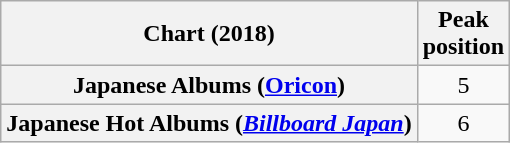<table class="wikitable plainrowheaders sortable" style="text-align:center;">
<tr>
<th scope="col">Chart (2018)</th>
<th scope="col">Peak<br>position</th>
</tr>
<tr>
<th scope="row">Japanese Albums (<a href='#'>Oricon</a>)</th>
<td align="center">5</td>
</tr>
<tr>
<th scope="row">Japanese Hot Albums (<em><a href='#'>Billboard Japan</a></em>)</th>
<td align="center">6</td>
</tr>
</table>
